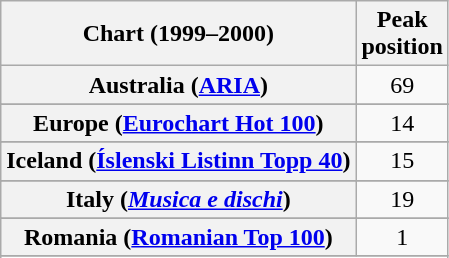<table class="wikitable sortable plainrowheaders" style="text-align:center">
<tr>
<th scope="col">Chart (1999–2000)</th>
<th scope="col">Peak<br>position</th>
</tr>
<tr>
<th scope="row">Australia (<a href='#'>ARIA</a>)</th>
<td>69</td>
</tr>
<tr>
</tr>
<tr>
</tr>
<tr>
</tr>
<tr>
<th scope="row">Europe (<a href='#'>Eurochart Hot 100</a>)</th>
<td>14</td>
</tr>
<tr>
</tr>
<tr>
</tr>
<tr>
<th scope="row">Iceland (<a href='#'>Íslenski Listinn Topp 40</a>)</th>
<td>15</td>
</tr>
<tr>
</tr>
<tr>
<th scope="row">Italy (<em><a href='#'>Musica e dischi</a></em>)</th>
<td>19</td>
</tr>
<tr>
</tr>
<tr>
</tr>
<tr>
</tr>
<tr>
</tr>
<tr>
<th scope="row">Romania (<a href='#'>Romanian Top 100</a>)</th>
<td>1</td>
</tr>
<tr>
</tr>
<tr>
</tr>
<tr>
</tr>
<tr>
</tr>
<tr>
</tr>
<tr>
</tr>
<tr>
</tr>
<tr>
</tr>
</table>
